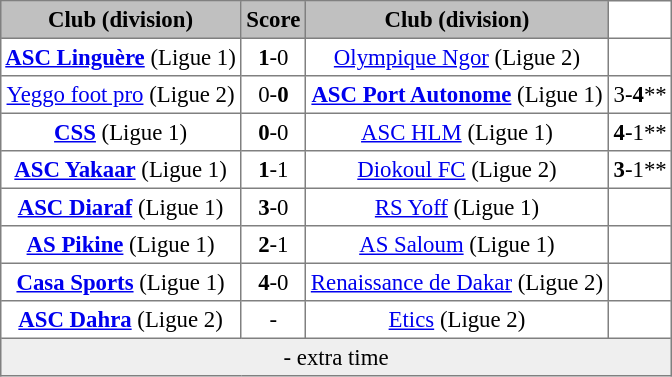<table align="center" cellpadding="3" cellspacing="0" border="1" style="font-size: 95%; border: gray solid 1px; border-collapse: collapse; text-align: center;">
<tr bgcolor="#CCCCCC" style="background-color: silver;">
<th>Club (division)</th>
<th>Score</th>
<th>Club (division)</th>
</tr>
<tr>
<td><strong><a href='#'>ASC Linguère</a></strong> (Ligue 1)</td>
<td><strong>1</strong>-0</td>
<td><a href='#'>Olympique Ngor</a> (Ligue 2)</td>
<td></td>
</tr>
<tr>
<td><a href='#'>Yeggo foot pro</a> (Ligue 2)</td>
<td>0-<strong>0</strong></td>
<td><strong><a href='#'>ASC Port Autonome</a></strong> (Ligue 1)</td>
<td>3-<strong>4</strong>**</td>
</tr>
<tr>
<td><strong><a href='#'>CSS</a></strong> (Ligue 1)</td>
<td><strong>0</strong>-0</td>
<td><a href='#'>ASC HLM</a> (Ligue 1)</td>
<td><strong>4</strong>-1**</td>
</tr>
<tr>
<td><strong><a href='#'>ASC Yakaar</a></strong> (Ligue 1)</td>
<td><strong>1</strong>-1</td>
<td><a href='#'>Diokoul FC</a> (Ligue 2)</td>
<td><strong>3</strong>-1**</td>
</tr>
<tr>
<td><strong><a href='#'>ASC Diaraf</a></strong> (Ligue 1)</td>
<td><strong>3</strong>-0</td>
<td><a href='#'>RS Yoff</a> (Ligue 1)</td>
<td></td>
</tr>
<tr>
<td><strong><a href='#'>AS Pikine</a></strong> (Ligue 1)</td>
<td><strong>2</strong>-1</td>
<td><a href='#'>AS Saloum</a> (Ligue 1)</td>
<td></td>
</tr>
<tr>
<td><strong><a href='#'>Casa Sports</a></strong> (Ligue 1)</td>
<td><strong>4</strong>-0</td>
<td><a href='#'>Renaissance de Dakar</a> (Ligue 2)</td>
<td></td>
</tr>
<tr>
<td><strong><a href='#'>ASC Dahra</a></strong> (Ligue 2)</td>
<td><strong> </strong>-</td>
<td><a href='#'>Etics</a> (Ligue 2)</td>
<td></td>
</tr>
<tr bgcolor="#EFEFEF">
<td colspan=4> - extra time</td>
</tr>
</table>
